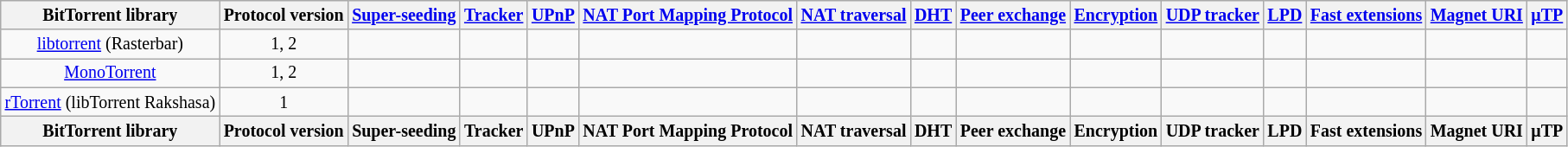<table class="wikitable sortable sort-under" style="width: auto; text-align: center; font-size: smaller; table-layout: fixed;">
<tr>
<th>BitTorrent library</th>
<th>Protocol version</th>
<th><a href='#'>Super-seeding</a></th>
<th><a href='#'>Tracker</a></th>
<th><a href='#'>UPnP</a></th>
<th><a href='#'>NAT Port Mapping Protocol</a></th>
<th><a href='#'>NAT traversal</a></th>
<th><a href='#'>DHT</a></th>
<th><a href='#'>Peer exchange</a></th>
<th><a href='#'>Encryption</a></th>
<th><a href='#'>UDP tracker</a></th>
<th><a href='#'>LPD</a></th>
<th><a href='#'>Fast extensions</a></th>
<th><a href='#'>Magnet URI</a></th>
<th><a href='#'>μTP</a></th>
</tr>
<tr>
<td><a href='#'>libtorrent</a> (Rasterbar)</td>
<td>1, 2</td>
<td></td>
<td></td>
<td></td>
<td></td>
<td></td>
<td></td>
<td></td>
<td></td>
<td></td>
<td></td>
<td></td>
<td></td>
<td></td>
</tr>
<tr>
<td><a href='#'>MonoTorrent</a></td>
<td>1, 2</td>
<td></td>
<td></td>
<td></td>
<td></td>
<td></td>
<td></td>
<td></td>
<td></td>
<td></td>
<td></td>
<td></td>
<td></td>
<td></td>
</tr>
<tr>
<td><a href='#'>rTorrent</a> (libTorrent Rakshasa)</td>
<td>1</td>
<td></td>
<td></td>
<td></td>
<td></td>
<td></td>
<td></td>
<td></td>
<td></td>
<td></td>
<td></td>
<td></td>
<td></td>
<td></td>
</tr>
<tr class="sortbottom">
<th>BitTorrent library</th>
<th>Protocol version</th>
<th>Super-seeding</th>
<th>Tracker</th>
<th>UPnP</th>
<th>NAT Port Mapping Protocol</th>
<th>NAT traversal</th>
<th>DHT</th>
<th>Peer exchange</th>
<th>Encryption</th>
<th>UDP tracker</th>
<th>LPD</th>
<th>Fast extensions</th>
<th>Magnet URI</th>
<th>μTP</th>
</tr>
</table>
